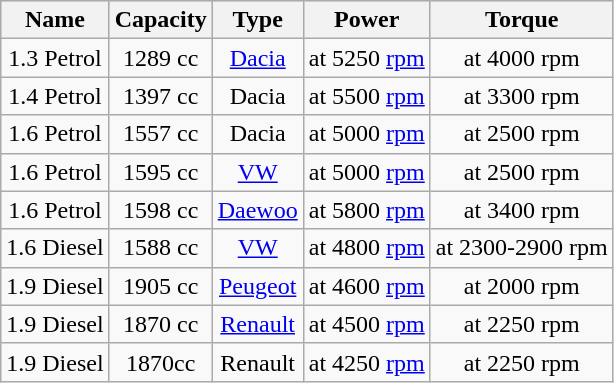<table class="wikitable" style="text-align: center; font-size: 100%;">
<tr style="background:#DCDCDC" align="center" valign="middle">
<th>Name</th>
<th>Capacity</th>
<th>Type</th>
<th>Power</th>
<th>Torque</th>
</tr>
<tr>
<td>1.3 Petrol</td>
<td>1289 cc</td>
<td><a href='#'>Dacia</a></td>
<td> at 5250 <a href='#'>rpm</a></td>
<td> at 4000 rpm</td>
</tr>
<tr>
<td>1.4 Petrol</td>
<td>1397 cc</td>
<td>Dacia</td>
<td> at 5500 <a href='#'>rpm</a></td>
<td> at 3300 rpm</td>
</tr>
<tr>
<td>1.6 Petrol</td>
<td>1557 cc</td>
<td>Dacia</td>
<td> at 5000 <a href='#'>rpm</a></td>
<td> at 2500 rpm</td>
</tr>
<tr>
<td>1.6 Petrol</td>
<td>1595 cc</td>
<td><a href='#'>VW</a></td>
<td> at 5000 <a href='#'>rpm</a></td>
<td> at 2500 rpm</td>
</tr>
<tr>
<td>1.6 Petrol</td>
<td>1598 cc</td>
<td><a href='#'>Daewoo</a></td>
<td> at 5800 <a href='#'>rpm</a></td>
<td> at 3400 rpm</td>
</tr>
<tr>
<td>1.6 Diesel</td>
<td>1588 cc</td>
<td><a href='#'>VW</a></td>
<td> at 4800 <a href='#'>rpm</a></td>
<td> at 2300-2900 rpm</td>
</tr>
<tr>
<td>1.9 Diesel</td>
<td>1905 cc</td>
<td><a href='#'>Peugeot</a></td>
<td> at 4600 <a href='#'>rpm</a></td>
<td> at 2000 rpm</td>
</tr>
<tr>
<td>1.9 Diesel</td>
<td>1870 cc</td>
<td><a href='#'>Renault</a></td>
<td> at 4500 <a href='#'>rpm</a></td>
<td> at 2250 rpm</td>
</tr>
<tr>
<td>1.9 Diesel</td>
<td>1870cc</td>
<td>Renault</td>
<td> at 4250 <a href='#'>rpm</a></td>
<td> at 2250 rpm</td>
</tr>
</table>
